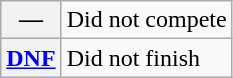<table class="wikitable">
<tr>
<th scope="row">—</th>
<td>Did not compete</td>
</tr>
<tr>
<th scope="row"><a href='#'>DNF</a></th>
<td>Did not finish</td>
</tr>
</table>
